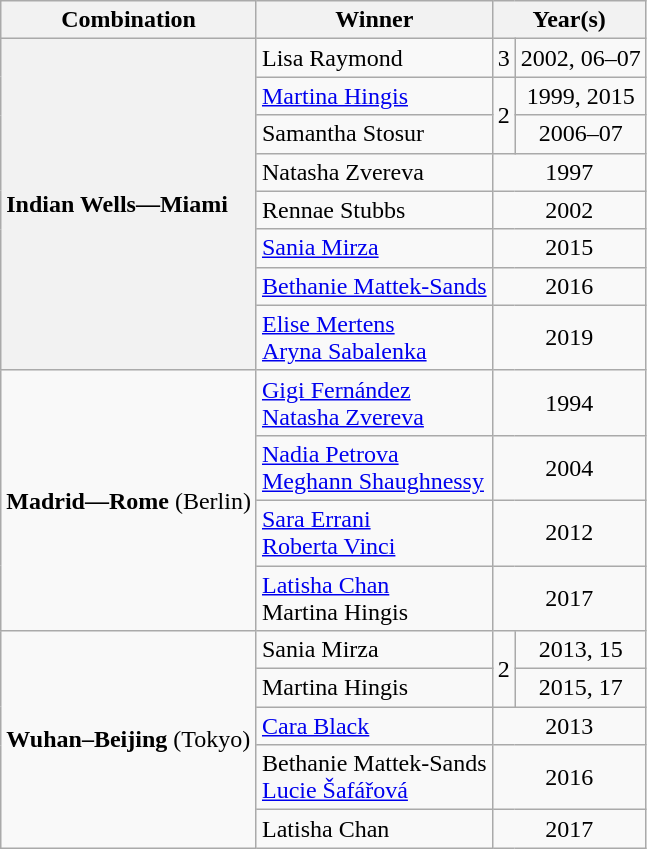<table class="wikitable nowrap">
<tr>
<th scope="col">Combination</th>
<th scope="col">Winner</th>
<th scope="col" colspan=2>Year(s)</th>
</tr>
<tr>
<th rowspan="8" scope="row" style="text-align:left;">Indian Wells—Miami<br></th>
<td> Lisa Raymond</td>
<td>3</td>
<td>2002, 06–07</td>
</tr>
<tr>
<td> <a href='#'>Martina Hingis</a></td>
<td rowspan="2">2</td>
<td style="text-align:center">1999, 2015</td>
</tr>
<tr>
<td> Samantha Stosur</td>
<td style="text-align:center">2006–07</td>
</tr>
<tr>
<td> Natasha Zvereva</td>
<td colspan="2" style="text-align:center">1997</td>
</tr>
<tr>
<td> Rennae Stubbs</td>
<td colspan="2" style="text-align:center">2002</td>
</tr>
<tr>
<td> <a href='#'>Sania Mirza</a></td>
<td colspan="2" style="text-align:center">2015</td>
</tr>
<tr>
<td> <a href='#'>Bethanie Mattek-Sands</a></td>
<td colspan="2" style="text-align:center">2016</td>
</tr>
<tr>
<td> <a href='#'>Elise Mertens</a><br> <a href='#'>Aryna Sabalenka</a></td>
<td colspan="2" style="text-align:center">2019</td>
</tr>
<tr>
<td rowspan="4" scope="row" style="text-align:left;"><strong>Madrid—Rome</strong> (Berlin)<br></td>
<td> <a href='#'>Gigi Fernández</a><br> <a href='#'>Natasha Zvereva</a></td>
<td colspan="2" style="text-align:center">1994</td>
</tr>
<tr>
<td> <a href='#'>Nadia Petrova</a><br> <a href='#'>Meghann Shaughnessy</a></td>
<td colspan="2" style="text-align:center">2004</td>
</tr>
<tr>
<td> <a href='#'>Sara Errani</a><br> <a href='#'>Roberta Vinci</a></td>
<td colspan="2" style="text-align:center">2012</td>
</tr>
<tr>
<td> <a href='#'>Latisha Chan</a><br> Martina Hingis</td>
<td colspan="2" style="text-align:center">2017</td>
</tr>
<tr>
<td rowspan="5" scope="row" style="text-align:left; background: No.eaecf0;"><strong>Wuhan–Beijing</strong> (Tokyo)<br></td>
<td> Sania Mirza</td>
<td rowspan="2">2</td>
<td style="text-align:center">2013, 15</td>
</tr>
<tr>
<td> Martina Hingis</td>
<td style="text-align:center">2015, 17</td>
</tr>
<tr>
<td> <a href='#'>Cara Black</a></td>
<td colspan="2" style="text-align:center">2013</td>
</tr>
<tr>
<td> Bethanie Mattek-Sands<br> <a href='#'>Lucie Šafářová</a></td>
<td colspan="2" style="text-align:center">2016</td>
</tr>
<tr>
<td> Latisha Chan</td>
<td colspan="2" style="text-align:center">2017</td>
</tr>
</table>
